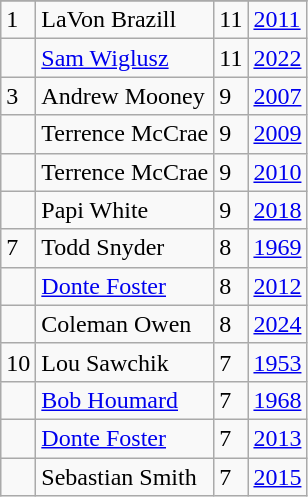<table class="wikitable">
<tr>
</tr>
<tr>
<td>1</td>
<td>LaVon Brazill</td>
<td>11</td>
<td><a href='#'>2011</a></td>
</tr>
<tr>
<td></td>
<td><a href='#'>Sam Wiglusz</a></td>
<td>11</td>
<td><a href='#'>2022</a></td>
</tr>
<tr>
<td>3</td>
<td>Andrew Mooney</td>
<td>9</td>
<td><a href='#'>2007</a></td>
</tr>
<tr>
<td></td>
<td>Terrence McCrae</td>
<td>9</td>
<td><a href='#'>2009</a></td>
</tr>
<tr>
<td></td>
<td>Terrence McCrae</td>
<td>9</td>
<td><a href='#'>2010</a></td>
</tr>
<tr>
<td></td>
<td>Papi White</td>
<td>9</td>
<td><a href='#'>2018</a></td>
</tr>
<tr>
<td>7</td>
<td>Todd Snyder</td>
<td>8</td>
<td><a href='#'>1969</a></td>
</tr>
<tr>
<td></td>
<td><a href='#'>Donte Foster</a></td>
<td>8</td>
<td><a href='#'>2012</a></td>
</tr>
<tr>
<td></td>
<td>Coleman Owen</td>
<td>8</td>
<td><a href='#'>2024</a></td>
</tr>
<tr>
<td>10</td>
<td>Lou Sawchik</td>
<td>7</td>
<td><a href='#'>1953</a></td>
</tr>
<tr>
<td></td>
<td><a href='#'>Bob Houmard</a></td>
<td>7</td>
<td><a href='#'>1968</a></td>
</tr>
<tr>
<td></td>
<td><a href='#'>Donte Foster</a></td>
<td>7</td>
<td><a href='#'>2013</a></td>
</tr>
<tr>
<td></td>
<td>Sebastian Smith</td>
<td>7</td>
<td><a href='#'>2015</a></td>
</tr>
</table>
